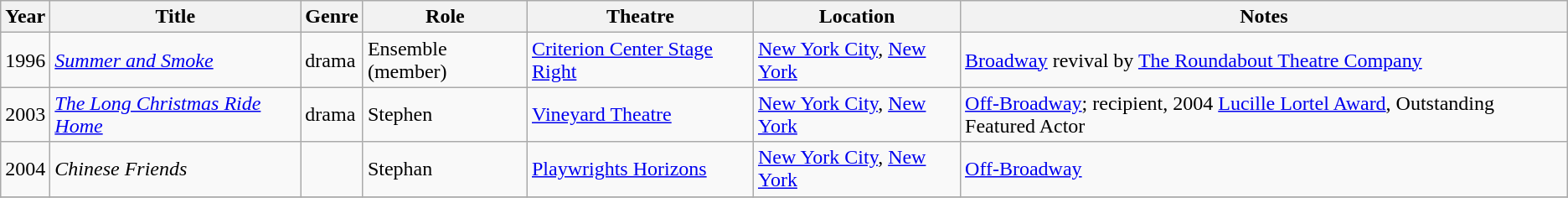<table class="wikitable sortable">
<tr>
<th>Year</th>
<th>Title</th>
<th>Genre</th>
<th>Role</th>
<th>Theatre</th>
<th>Location</th>
<th class="unsortable">Notes</th>
</tr>
<tr>
<td>1996</td>
<td><em><a href='#'>Summer and Smoke</a></em></td>
<td>drama</td>
<td>Ensemble (member)</td>
<td><a href='#'>Criterion Center Stage Right</a></td>
<td><a href='#'>New York City</a>, <a href='#'>New York</a></td>
<td><a href='#'>Broadway</a> revival by <a href='#'>The Roundabout Theatre Company</a></td>
</tr>
<tr>
<td>2003</td>
<td><em><a href='#'>The Long Christmas Ride Home</a></em></td>
<td>drama</td>
<td>Stephen</td>
<td><a href='#'>Vineyard Theatre</a></td>
<td><a href='#'>New York City</a>, <a href='#'>New York</a></td>
<td><a href='#'>Off-Broadway</a>; recipient, 2004 <a href='#'>Lucille Lortel Award</a>, Outstanding Featured Actor</td>
</tr>
<tr>
<td>2004</td>
<td><em>Chinese Friends</em></td>
<td></td>
<td>Stephan</td>
<td><a href='#'>Playwrights Horizons</a></td>
<td><a href='#'>New York City</a>, <a href='#'>New York</a></td>
<td><a href='#'>Off-Broadway</a></td>
</tr>
<tr>
</tr>
</table>
